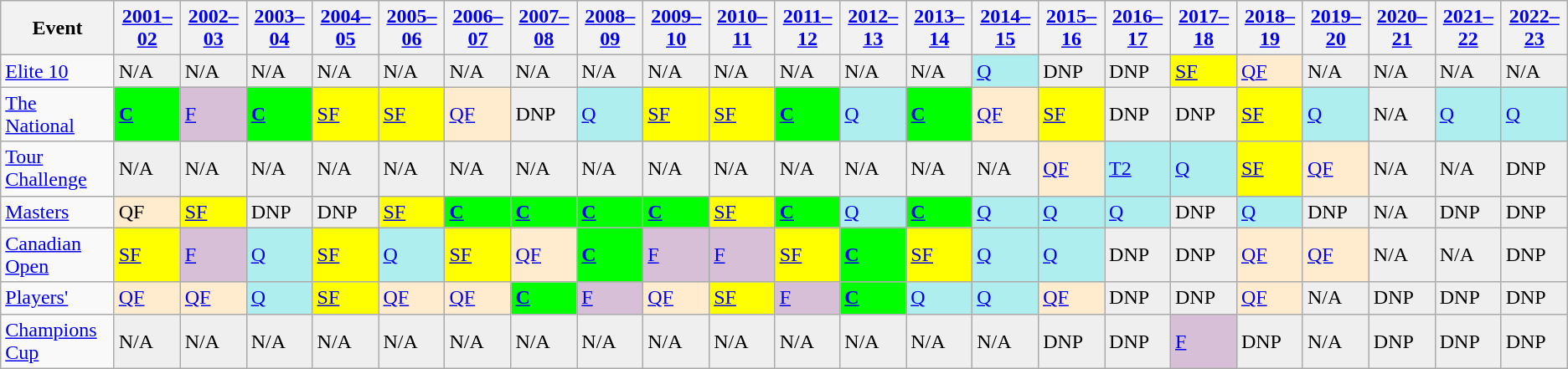<table class="wikitable">
<tr>
<th>Event</th>
<th><a href='#'>2001–02</a></th>
<th><a href='#'>2002–03</a></th>
<th><a href='#'>2003–04</a></th>
<th><a href='#'>2004–05</a></th>
<th><a href='#'>2005–06</a></th>
<th><a href='#'>2006–07</a></th>
<th><a href='#'>2007–08</a></th>
<th><a href='#'>2008–09</a></th>
<th><a href='#'>2009–10</a></th>
<th><a href='#'>2010–11</a></th>
<th><a href='#'>2011–12</a></th>
<th><a href='#'>2012–13</a></th>
<th><a href='#'>2013–14</a></th>
<th><a href='#'>2014–15</a></th>
<th><a href='#'>2015–16</a></th>
<th><a href='#'>2016–17</a></th>
<th><a href='#'>2017–18</a></th>
<th><a href='#'>2018–19</a></th>
<th><a href='#'>2019–20</a></th>
<th><a href='#'>2020–21</a></th>
<th><a href='#'>2021–22</a></th>
<th><a href='#'>2022–23</a></th>
</tr>
<tr>
<td><a href='#'>Elite 10</a></td>
<td style="background:#EFEFEF;">N/A</td>
<td style="background:#EFEFEF;">N/A</td>
<td style="background:#EFEFEF;">N/A</td>
<td style="background:#EFEFEF;">N/A</td>
<td style="background:#EFEFEF;">N/A</td>
<td style="background:#EFEFEF;">N/A</td>
<td style="background:#EFEFEF;">N/A</td>
<td style="background:#EFEFEF;">N/A</td>
<td style="background:#EFEFEF;">N/A</td>
<td style="background:#EFEFEF;">N/A</td>
<td style="background:#EFEFEF;">N/A</td>
<td style="background:#EFEFEF;">N/A</td>
<td style="background:#EFEFEF;">N/A</td>
<td style="background:#afeeee;"><a href='#'>Q</a></td>
<td style="background:#EFEFEF;">DNP</td>
<td style="background:#EFEFEF;">DNP</td>
<td style="background:yellow;"><a href='#'>SF</a></td>
<td style="background:#ffebcd;"><a href='#'>QF</a></td>
<td style="background:#EFEFEF;">N/A</td>
<td style="background:#EFEFEF;">N/A</td>
<td style="background:#EFEFEF;">N/A</td>
<td style="background:#EFEFEF;">N/A</td>
</tr>
<tr>
<td><a href='#'>The National</a></td>
<td style="background:#0f0;"><strong><a href='#'>C</a></strong></td>
<td style="background:thistle;"><a href='#'>F</a></td>
<td style="background:#0f0;"><a href='#'><strong>C</strong></a></td>
<td style="background:yellow;"><a href='#'>SF</a></td>
<td style="background:yellow;"><a href='#'>SF</a></td>
<td style="background:#ffebcd;"><a href='#'>QF</a></td>
<td style="background:#EFEFEF;">DNP</td>
<td style="background:#afeeee;"><a href='#'>Q</a></td>
<td style="background:yellow;"><a href='#'>SF</a></td>
<td style="background:yellow;"><a href='#'>SF</a></td>
<td style="background:#0f0;"><strong><a href='#'>C</a></strong></td>
<td style="background:#afeeee;"><a href='#'>Q</a></td>
<td style="background:#0f0;"><strong><a href='#'>C</a></strong></td>
<td style="background:#ffebcd;"><a href='#'>QF</a></td>
<td style="background:yellow;"><a href='#'>SF</a></td>
<td style="background:#EFEFEF;">DNP</td>
<td style="background:#EFEFEF;">DNP</td>
<td style="background:yellow;"><a href='#'>SF</a></td>
<td style="background:#afeeee;"><a href='#'>Q</a></td>
<td style="background:#EFEFEF;">N/A</td>
<td style="background:#afeeee;"><a href='#'>Q</a></td>
<td style="background:#afeeee;"><a href='#'>Q</a></td>
</tr>
<tr>
<td><a href='#'>Tour Challenge</a></td>
<td style="background:#EFEFEF;">N/A</td>
<td style="background:#EFEFEF;">N/A</td>
<td style="background:#EFEFEF;">N/A</td>
<td style="background:#EFEFEF;">N/A</td>
<td style="background:#EFEFEF;">N/A</td>
<td style="background:#EFEFEF;">N/A</td>
<td style="background:#EFEFEF;">N/A</td>
<td style="background:#EFEFEF;">N/A</td>
<td style="background:#EFEFEF;">N/A</td>
<td style="background:#EFEFEF;">N/A</td>
<td style="background:#EFEFEF;">N/A</td>
<td style="background:#EFEFEF;">N/A</td>
<td style="background:#EFEFEF;">N/A</td>
<td style="background:#EFEFEF;">N/A</td>
<td style="background:#ffebcd;"><a href='#'>QF</a></td>
<td style="background:#afeeee;"><a href='#'>T2</a></td>
<td style="background:#afeeee;"><a href='#'>Q</a></td>
<td style="background:yellow;"><a href='#'>SF</a></td>
<td style="background:#ffebcd;"><a href='#'>QF</a></td>
<td style="background:#EFEFEF;">N/A</td>
<td style="background:#EFEFEF;">N/A</td>
<td style="background:#EFEFEF;">DNP</td>
</tr>
<tr>
<td><a href='#'>Masters</a></td>
<td style="background:#ffebcd;">QF</td>
<td style="background:yellow;"><a href='#'>SF</a></td>
<td style="background:#EFEFEF;">DNP</td>
<td style="background:#EFEFEF;">DNP</td>
<td style="background:yellow;"><a href='#'>SF</a></td>
<td style="background:#0f0;"><strong><a href='#'>C</a></strong></td>
<td style="background:#0f0;"><strong><a href='#'>C</a></strong></td>
<td style="background:#0f0;"><strong><a href='#'>C</a></strong></td>
<td style="background:#0f0;"><strong><a href='#'>C</a></strong></td>
<td style="background:yellow;"><a href='#'>SF</a></td>
<td style="background:#0f0;"><strong><a href='#'>C</a></strong></td>
<td style="background:#afeeee;"><a href='#'>Q</a></td>
<td style="background:#0f0;"><strong><a href='#'>C</a></strong></td>
<td style="background:#afeeee;"><a href='#'>Q</a></td>
<td style="background:#afeeee;"><a href='#'>Q</a></td>
<td style="background:#afeeee;"><a href='#'>Q</a></td>
<td style="background:#EFEFEF;">DNP</td>
<td style="background:#afeeee;"><a href='#'>Q</a></td>
<td style="background:#EFEFEF;">DNP</td>
<td style="background:#EFEFEF;">N/A</td>
<td style="background:#EFEFEF;">DNP</td>
<td style="background:#EFEFEF;">DNP</td>
</tr>
<tr>
<td><a href='#'>Canadian Open</a></td>
<td style="background:yellow;"><a href='#'>SF</a></td>
<td style="background:thistle;"><a href='#'>F</a></td>
<td style="background:#afeeee;"><a href='#'>Q</a></td>
<td style="background:yellow;"><a href='#'>SF</a></td>
<td style="background:#afeeee;"><a href='#'>Q</a></td>
<td style="background:yellow;"><a href='#'>SF</a></td>
<td style="background:#ffebcd;"><a href='#'>QF</a></td>
<td style="background:#0f0;"><strong><a href='#'>C</a></strong></td>
<td style="background:thistle;"><a href='#'>F</a></td>
<td style="background:thistle;"><a href='#'>F</a></td>
<td style="background:yellow;"><a href='#'>SF</a></td>
<td style="background:#0f0;"><strong><a href='#'>C</a></strong></td>
<td style="background:yellow;"><a href='#'>SF</a></td>
<td style="background:#afeeee;"><a href='#'>Q</a></td>
<td style="background:#afeeee;"><a href='#'>Q</a></td>
<td style="background:#EFEFEF;">DNP</td>
<td style="background:#EFEFEF;">DNP</td>
<td style="background:#ffebcd;"><a href='#'>QF</a></td>
<td style="background:#ffebcd;"><a href='#'>QF</a></td>
<td style="background:#EFEFEF;">N/A</td>
<td style="background:#EFEFEF;">N/A</td>
<td style="background:#EFEFEF;">DNP</td>
</tr>
<tr>
<td><a href='#'>Players'</a></td>
<td style="background:#ffebcd;"><a href='#'>QF</a></td>
<td style="background:#ffebcd;"><a href='#'>QF</a></td>
<td style="background:#afeeee;"><a href='#'>Q</a></td>
<td style="background:yellow;"><a href='#'>SF</a></td>
<td style="background:#ffebcd;"><a href='#'>QF</a></td>
<td style="background:#ffebcd;"><a href='#'>QF</a></td>
<td style="background:#0f0;"><a href='#'><strong>C</strong></a></td>
<td style="background:thistle;"><a href='#'>F</a></td>
<td style="background:#ffebcd;"><a href='#'>QF</a></td>
<td style="background:yellow;"><a href='#'>SF</a></td>
<td style="background:thistle;"><a href='#'>F</a></td>
<td style="background:#0f0;"><a href='#'><strong>C</strong></a></td>
<td style="background:#afeeee;"><a href='#'>Q</a></td>
<td style="background:#afeeee;"><a href='#'>Q</a></td>
<td style="background:#ffebcd;"><a href='#'>QF</a></td>
<td style="background:#EFEFEF;">DNP</td>
<td style="background:#EFEFEF;">DNP</td>
<td style="background:#ffebcd;"><a href='#'>QF</a></td>
<td style="background:#EFEFEF;">N/A</td>
<td style="background:#EFEFEF;">DNP</td>
<td style="background:#EFEFEF;">DNP</td>
<td style="background:#EFEFEF;">DNP</td>
</tr>
<tr>
<td><a href='#'>Champions Cup</a></td>
<td style="background:#EFEFEF;">N/A</td>
<td style="background:#EFEFEF;">N/A</td>
<td style="background:#EFEFEF;">N/A</td>
<td style="background:#EFEFEF;">N/A</td>
<td style="background:#EFEFEF;">N/A</td>
<td style="background:#EFEFEF;">N/A</td>
<td style="background:#EFEFEF;">N/A</td>
<td style="background:#EFEFEF;">N/A</td>
<td style="background:#EFEFEF;">N/A</td>
<td style="background:#EFEFEF;">N/A</td>
<td style="background:#EFEFEF;">N/A</td>
<td style="background:#EFEFEF;">N/A</td>
<td style="background:#EFEFEF;">N/A</td>
<td style="background:#EFEFEF;">N/A</td>
<td style="background:#EFEFEF;">DNP</td>
<td style="background:#EFEFEF;">DNP</td>
<td style="background:thistle;"><a href='#'>F</a></td>
<td style="background:#EFEFEF;">DNP</td>
<td style="background:#EFEFEF;">N/A</td>
<td style="background:#EFEFEF;">DNP</td>
<td style="background:#EFEFEF;">DNP</td>
<td style="background:#EFEFEF;">DNP</td>
</tr>
</table>
